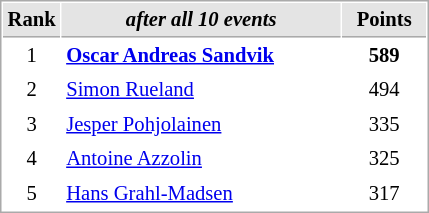<table cellspacing="1" cellpadding="3" style="border:1px solid #aaa; font-size:86%;">
<tr style="background:#e4e4e4;">
<th style="border-bottom:1px solid #AAAAAA; width: 10px;">Rank</th>
<th style="border-bottom:1px solid #AAAAAA; width: 180px;"><em>after all 10 events</em></th>
<th style="border-bottom:1px solid #AAAAAA; width: 50px;">Points</th>
</tr>
<tr>
<td align=center>1</td>
<td> <strong><a href='#'>Oscar Andreas Sandvik</a></strong></td>
<td align=center><strong>589</strong></td>
</tr>
<tr>
<td align=center>2</td>
<td> <a href='#'>Simon Rueland</a></td>
<td align=center>494</td>
</tr>
<tr>
<td align=center>3</td>
<td> <a href='#'>Jesper Pohjolainen</a></td>
<td align=center>335</td>
</tr>
<tr>
<td align=center>4</td>
<td> <a href='#'>Antoine Azzolin</a></td>
<td align=center>325</td>
</tr>
<tr>
<td align=center>5</td>
<td> <a href='#'>Hans Grahl-Madsen</a></td>
<td align=center>317</td>
</tr>
</table>
